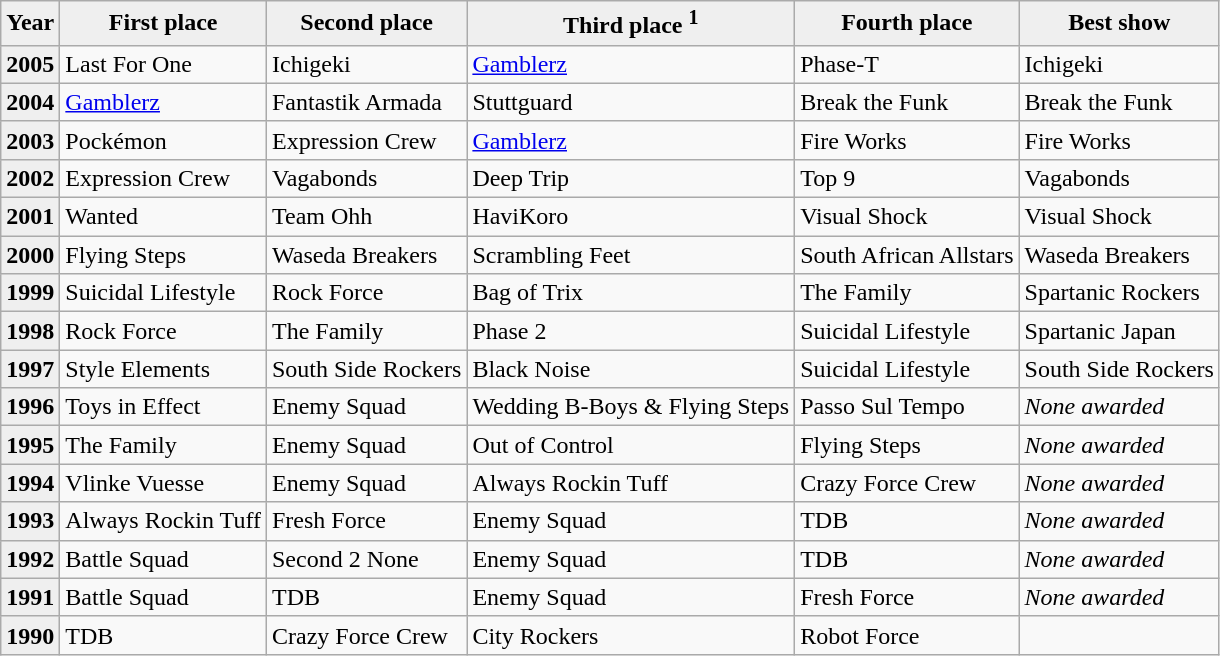<table class="wikitable">
<tr>
<th scope="col" style="background:#efefef;">Year</th>
<th scope="col" style="background:#efefef;">First place</th>
<th scope="col" style="background:#efefef;">Second place</th>
<th scope="col" style="background:#efefef;">Third place <sup>1</sup></th>
<th scope="col" style="background:#efefef;">Fourth place</th>
<th scope="col" style="background:#efefef;">Best show</th>
</tr>
<tr>
<th scope="row" style="background:#efefef;">2005</th>
<td> Last For One</td>
<td> Ichigeki</td>
<td> <a href='#'>Gamblerz</a></td>
<td> Phase-T</td>
<td> Ichigeki</td>
</tr>
<tr>
<th scope="row" style="background:#efefef;">2004</th>
<td> <a href='#'>Gamblerz</a></td>
<td> Fantastik Armada</td>
<td> Stuttguard</td>
<td> Break the Funk</td>
<td> Break the Funk</td>
</tr>
<tr>
<th scope="row" style="background:#efefef;">2003</th>
<td> Pockémon</td>
<td> Expression Crew</td>
<td> <a href='#'>Gamblerz</a></td>
<td> Fire Works</td>
<td> Fire Works</td>
</tr>
<tr>
<th scope="row" style="background:#efefef;">2002</th>
<td> Expression Crew</td>
<td> Vagabonds</td>
<td> Deep Trip</td>
<td> Top 9</td>
<td> Vagabonds</td>
</tr>
<tr>
<th scope="row" style="background:#efefef;">2001</th>
<td> Wanted</td>
<td> Team Ohh</td>
<td> HaviKoro</td>
<td> Visual Shock</td>
<td> Visual Shock</td>
</tr>
<tr>
<th scope="row" style="background:#efefef;">2000</th>
<td> Flying Steps</td>
<td> Waseda Breakers</td>
<td> Scrambling Feet</td>
<td> South African Allstars</td>
<td> Waseda Breakers</td>
</tr>
<tr>
<th scope="row" style="background:#efefef;">1999</th>
<td> Suicidal Lifestyle</td>
<td> Rock Force</td>
<td> Bag of Trix</td>
<td> The Family</td>
<td> Spartanic Rockers</td>
</tr>
<tr>
<th scope="row" style="background:#efefef;">1998</th>
<td> Rock Force</td>
<td> The Family</td>
<td> Phase 2</td>
<td> Suicidal Lifestyle</td>
<td> Spartanic Japan</td>
</tr>
<tr>
<th scope="row" style="background:#efefef;">1997</th>
<td> Style Elements</td>
<td> South Side Rockers</td>
<td> Black Noise</td>
<td> Suicidal Lifestyle</td>
<td> South Side Rockers</td>
</tr>
<tr>
<th scope="row" style="background:#efefef;">1996</th>
<td> Toys in Effect</td>
<td> Enemy Squad</td>
<td> Wedding B-Boys & Flying Steps</td>
<td> Passo Sul Tempo</td>
<td><em>None awarded</em></td>
</tr>
<tr>
<th scope="row" style="background:#efefef;">1995</th>
<td> The Family</td>
<td> Enemy Squad</td>
<td> Out of Control</td>
<td> Flying Steps</td>
<td><em>None awarded</em></td>
</tr>
<tr>
<th scope="row" style="background:#efefef;">1994</th>
<td> Vlinke Vuesse</td>
<td> Enemy Squad</td>
<td> Always Rockin Tuff</td>
<td> Crazy Force Crew</td>
<td><em>None awarded</em></td>
</tr>
<tr>
<th scope="row" style="background:#efefef;">1993</th>
<td> Always Rockin Tuff</td>
<td> Fresh Force</td>
<td> Enemy Squad</td>
<td> TDB</td>
<td><em>None awarded</em></td>
</tr>
<tr>
<th scope="row" style="background:#efefef;">1992</th>
<td> Battle Squad</td>
<td> Second 2 None</td>
<td> Enemy Squad</td>
<td> TDB</td>
<td><em>None awarded</em></td>
</tr>
<tr>
<th scope="row" style="background:#efefef;">1991</th>
<td> Battle Squad</td>
<td> TDB</td>
<td> Enemy Squad</td>
<td> Fresh Force</td>
<td><em>None awarded</em></td>
</tr>
<tr>
<th scope="row" style="background:#efefef;">1990</th>
<td> TDB</td>
<td> Crazy Force Crew</td>
<td> City Rockers</td>
<td> Robot Force</td>
</tr>
</table>
